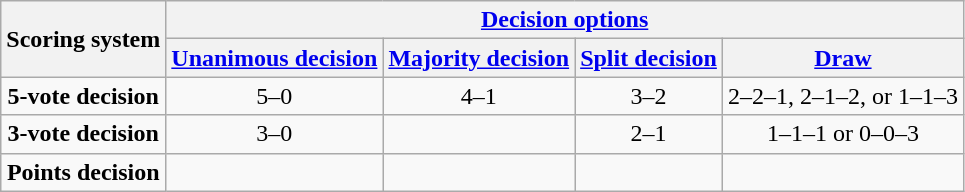<table class=wikitable style=text-align:center>
<tr>
<th rowspan=2>Scoring system</th>
<th colspan=4><a href='#'>Decision options</a></th>
</tr>
<tr>
<th><a href='#'>Unanimous decision</a></th>
<th><a href='#'>Majority decision</a></th>
<th><a href='#'>Split decision</a></th>
<th><a href='#'>Draw</a> </th>
</tr>
<tr>
<td><strong>5-vote decision</strong></td>
<td>5–0</td>
<td>4–1</td>
<td>3–2</td>
<td>2–2–1, 2–1–2, or 1–1–3</td>
</tr>
<tr>
<td><strong>3-vote decision</strong></td>
<td>3–0</td>
<td></td>
<td>2–1</td>
<td>1–1–1 or 0–0–3</td>
</tr>
<tr>
<td><strong>Points decision</strong></td>
<td></td>
<td></td>
<td></td>
<td></td>
</tr>
</table>
